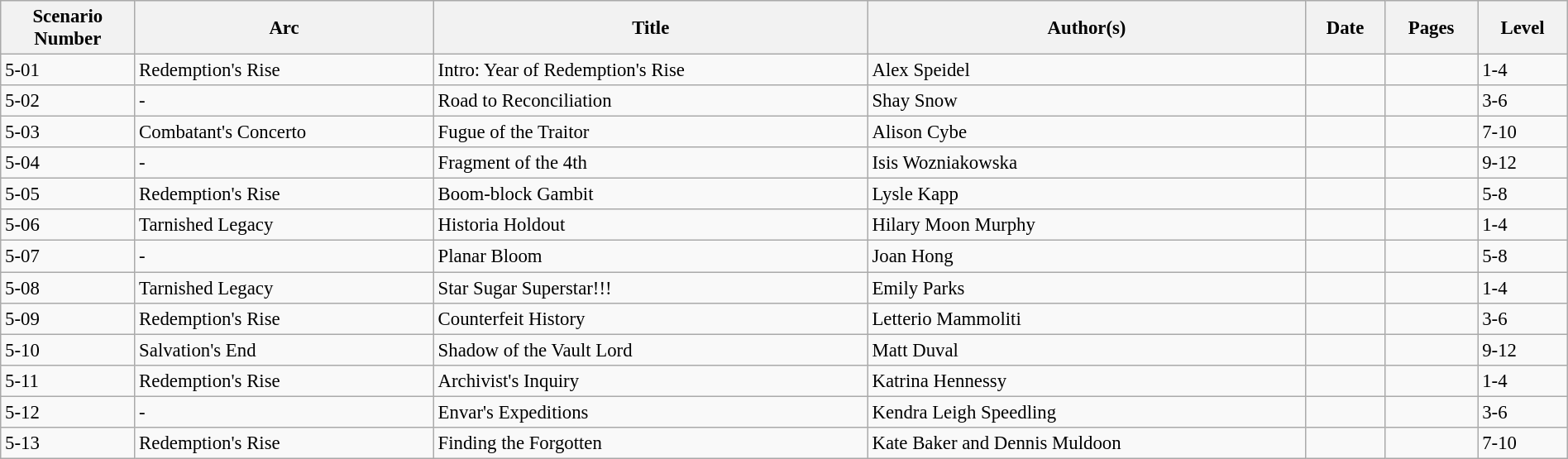<table class="wikitable sortable" style="width:100%; font-size:95%; border:1">
<tr>
<th>Scenario<br>Number</th>
<th>Arc</th>
<th>Title</th>
<th>Author(s)</th>
<th>Date</th>
<th>Pages</th>
<th>Level</th>
</tr>
<tr>
<td>5-01</td>
<td>Redemption's Rise</td>
<td>Intro: Year of Redemption's Rise</td>
<td>Alex Speidel</td>
<td></td>
<td></td>
<td>1-4</td>
</tr>
<tr>
<td>5-02</td>
<td>-</td>
<td>Road to Reconciliation</td>
<td>Shay Snow</td>
<td></td>
<td></td>
<td>3-6</td>
</tr>
<tr>
<td>5-03</td>
<td>Combatant's Concerto</td>
<td>Fugue of the Traitor</td>
<td>Alison Cybe</td>
<td></td>
<td></td>
<td>7-10</td>
</tr>
<tr>
<td>5-04</td>
<td>-</td>
<td>Fragment of the 4th</td>
<td>Isis Wozniakowska</td>
<td></td>
<td></td>
<td>9-12</td>
</tr>
<tr>
<td>5-05</td>
<td>Redemption's Rise</td>
<td>Boom-block Gambit</td>
<td>Lysle Kapp</td>
<td></td>
<td></td>
<td>5-8</td>
</tr>
<tr>
<td>5-06</td>
<td>Tarnished Legacy</td>
<td>Historia Holdout</td>
<td>Hilary Moon Murphy</td>
<td></td>
<td></td>
<td>1-4</td>
</tr>
<tr>
<td>5-07</td>
<td>-</td>
<td>Planar Bloom</td>
<td>Joan Hong</td>
<td></td>
<td></td>
<td>5-8</td>
</tr>
<tr>
<td>5-08</td>
<td>Tarnished Legacy</td>
<td>Star Sugar Superstar!!!</td>
<td>Emily Parks</td>
<td></td>
<td></td>
<td>1-4</td>
</tr>
<tr>
<td>5-09</td>
<td>Redemption's Rise</td>
<td>Counterfeit History</td>
<td>Letterio Mammoliti</td>
<td></td>
<td></td>
<td>3-6</td>
</tr>
<tr>
<td>5-10</td>
<td>Salvation's End</td>
<td>Shadow of the Vault Lord</td>
<td>Matt Duval</td>
<td></td>
<td></td>
<td>9-12</td>
</tr>
<tr>
<td>5-11</td>
<td>Redemption's Rise</td>
<td>Archivist's Inquiry</td>
<td>Katrina Hennessy</td>
<td></td>
<td></td>
<td>1-4</td>
</tr>
<tr>
<td>5-12</td>
<td>-</td>
<td>Envar's Expeditions</td>
<td>Kendra Leigh Speedling</td>
<td></td>
<td></td>
<td>3-6</td>
</tr>
<tr>
<td>5-13</td>
<td>Redemption's Rise</td>
<td>Finding the Forgotten</td>
<td>Kate Baker and Dennis Muldoon</td>
<td></td>
<td></td>
<td>7-10</td>
</tr>
</table>
